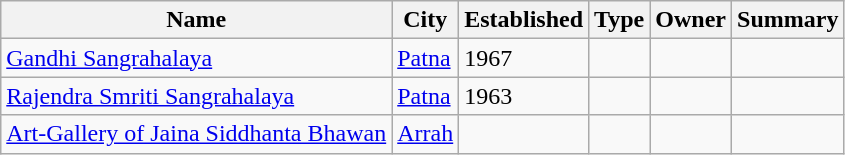<table class="wikitable sortable">
<tr>
<th>Name</th>
<th>City</th>
<th>Established</th>
<th>Type</th>
<th>Owner</th>
<th>Summary</th>
</tr>
<tr>
<td><a href='#'>Gandhi Sangrahalaya</a></td>
<td><a href='#'>Patna</a></td>
<td>1967</td>
<td></td>
<td></td>
<td></td>
</tr>
<tr>
<td><a href='#'>Rajendra Smriti Sangrahalaya</a></td>
<td><a href='#'>Patna</a></td>
<td>1963</td>
<td></td>
<td></td>
<td></td>
</tr>
<tr>
<td><a href='#'>Art-Gallery of Jaina Siddhanta Bhawan</a></td>
<td><a href='#'>Arrah</a></td>
<td></td>
<td></td>
<td></td>
<td></td>
</tr>
</table>
